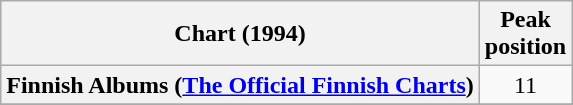<table class="wikitable sortable plainrowheaders">
<tr>
<th>Chart (1994)</th>
<th>Peak<br>position</th>
</tr>
<tr>
<th scope="row">Finnish Albums (<a href='#'>The Official Finnish Charts</a>)</th>
<td align="center">11</td>
</tr>
<tr>
</tr>
</table>
